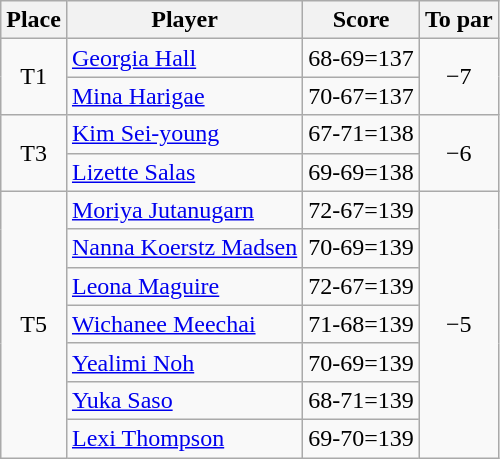<table class="wikitable">
<tr>
<th>Place</th>
<th>Player</th>
<th>Score</th>
<th>To par</th>
</tr>
<tr>
<td align=center rowspan=2>T1</td>
<td> <a href='#'>Georgia Hall</a></td>
<td>68-69=137</td>
<td align=center rowspan=2>−7</td>
</tr>
<tr>
<td> <a href='#'>Mina Harigae</a></td>
<td>70-67=137</td>
</tr>
<tr>
<td align=center rowspan=2>T3</td>
<td> <a href='#'>Kim Sei-young</a></td>
<td>67-71=138</td>
<td align=center rowspan=2>−6</td>
</tr>
<tr>
<td> <a href='#'>Lizette Salas</a></td>
<td>69-69=138</td>
</tr>
<tr>
<td align=center rowspan=7>T5</td>
<td> <a href='#'>Moriya Jutanugarn</a></td>
<td>72-67=139</td>
<td align=center rowspan=7>−5</td>
</tr>
<tr>
<td> <a href='#'>Nanna Koerstz Madsen</a></td>
<td>70-69=139</td>
</tr>
<tr>
<td> <a href='#'>Leona Maguire</a></td>
<td>72-67=139</td>
</tr>
<tr>
<td> <a href='#'>Wichanee Meechai</a></td>
<td>71-68=139</td>
</tr>
<tr>
<td> <a href='#'>Yealimi Noh</a></td>
<td>70-69=139</td>
</tr>
<tr>
<td> <a href='#'>Yuka Saso</a></td>
<td>68-71=139</td>
</tr>
<tr>
<td> <a href='#'>Lexi Thompson</a></td>
<td>69-70=139</td>
</tr>
</table>
